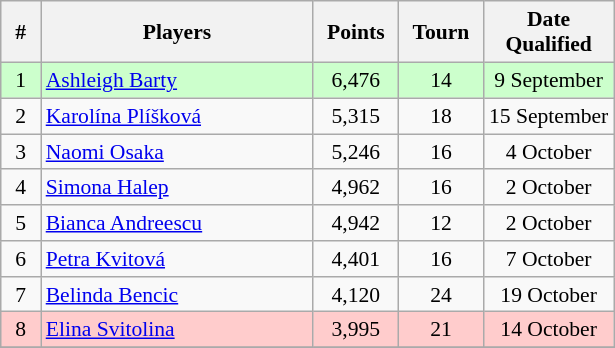<table class="sortable wikitable"  style="float:right; text-align:center; font-size:90%; text:justify; margin-left:10px; margin-bottom:10px;">
<tr>
<th width=20>#</th>
<th width=175>Players</th>
<th width=50>Points</th>
<th width=50>Tourn</th>
<th width=80>Date Qualified</th>
</tr>
<tr style="background:#cfc;">
<td>1</td>
<td align=left> <a href='#'>Ashleigh Barty</a></td>
<td>6,476</td>
<td>14</td>
<td>9 September</td>
</tr>
<tr>
<td>2</td>
<td align=left> <a href='#'>Karolína Plíšková</a></td>
<td>5,315</td>
<td>18</td>
<td>15 September</td>
</tr>
<tr>
<td>3</td>
<td align=left> <a href='#'>Naomi Osaka</a></td>
<td>5,246</td>
<td>16</td>
<td>4 October</td>
</tr>
<tr>
<td>4</td>
<td align="left"> <a href='#'>Simona Halep</a></td>
<td>4,962</td>
<td>16</td>
<td>2 October</td>
</tr>
<tr>
<td>5</td>
<td align="left"> <a href='#'>Bianca Andreescu</a></td>
<td>4,942</td>
<td>12</td>
<td>2 October</td>
</tr>
<tr>
<td>6</td>
<td align=left> <a href='#'>Petra Kvitová</a></td>
<td>4,401</td>
<td>16</td>
<td>7 October</td>
</tr>
<tr>
<td>7</td>
<td align=left> <a href='#'>Belinda Bencic</a></td>
<td>4,120</td>
<td>24</td>
<td>19 October</td>
</tr>
<tr style="background:#fcc;">
<td>8</td>
<td align=left> <a href='#'>Elina Svitolina</a></td>
<td>3,995</td>
<td>21</td>
<td>14 October</td>
</tr>
<tr>
</tr>
</table>
